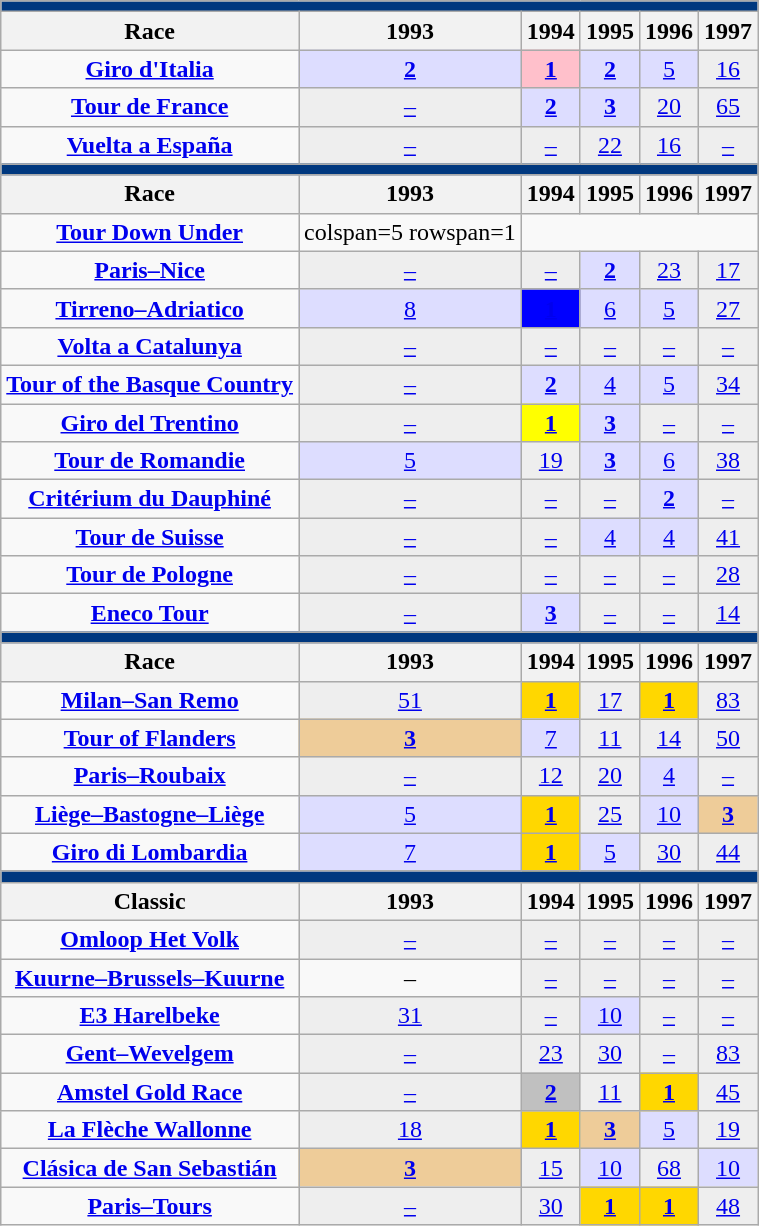<table class="wikitable">
<tr style="background:#eee;">
<td style="background:#00387F;" colspan=12></td>
</tr>
<tr>
<th>Race</th>
<th>1993</th>
<th>1994</th>
<th>1995</th>
<th>1996</th>
<th>1997</th>
</tr>
<tr align="center">
<td><strong><a href='#'>Giro d'Italia</a></strong></td>
<td style="background:#ddf;"><a href='#'><strong>2</strong></a></td>
<td style="background:pink;"><a href='#'><strong>1</strong></a></td>
<td style="background:#ddf;"><a href='#'><strong>2</strong></a></td>
<td style="background:#ddf;"><a href='#'>5</a></td>
<td style="background:#eee;"><a href='#'>16</a></td>
</tr>
<tr align="center">
<td><strong><a href='#'>Tour de France</a></strong></td>
<td style="background:#eee;"><a href='#'>–</a></td>
<td style="background:#ddf;"><a href='#'><strong>2</strong></a></td>
<td style="background:#ddf;"><a href='#'><strong>3</strong></a></td>
<td style="background:#eee;"><a href='#'>20</a></td>
<td style="background:#eee;"><a href='#'>65</a></td>
</tr>
<tr align="center">
<td><strong><a href='#'>Vuelta a España</a></strong></td>
<td style="background:#eee;"><a href='#'>–</a></td>
<td style="background:#eee;"><a href='#'>–</a></td>
<td style="background:#eee;"><a href='#'>22</a></td>
<td style="background:#eee;"><a href='#'>16</a></td>
<td style="background:#eee;"><a href='#'>–</a></td>
</tr>
<tr>
<td style="background:#00387F;" colspan=20></td>
</tr>
<tr>
<th>Race</th>
<th>1993</th>
<th>1994</th>
<th>1995</th>
<th>1996</th>
<th>1997</th>
</tr>
<tr align="center">
<td><strong><a href='#'>Tour Down Under</a></strong></td>
<td>colspan=5 rowspan=1 </td>
</tr>
<tr align="center">
<td><strong><a href='#'>Paris–Nice</a></strong></td>
<td style="background:#eee;"><a href='#'>–</a></td>
<td style="background:#eee;"><a href='#'>–</a></td>
<td style="background:#ddf;"><a href='#'><strong>2</strong></a></td>
<td style="background:#eee;"><a href='#'>23</a></td>
<td style="background:#eee;"><a href='#'>17</a></td>
</tr>
<tr align="center">
<td><strong><a href='#'>Tirreno–Adriatico</a></strong></td>
<td style="background:#ddf;"><a href='#'>8</a></td>
<td style="background:blue;"><a href='#'><strong>1</strong></a></td>
<td style="background:#ddf;"><a href='#'>6</a></td>
<td style="background:#ddf;"><a href='#'>5</a></td>
<td style="background:#eee;"><a href='#'>27</a></td>
</tr>
<tr align="center">
<td><strong><a href='#'>Volta a Catalunya</a></strong></td>
<td style="background:#eee;"><a href='#'>–</a></td>
<td style="background:#eee;"><a href='#'>–</a></td>
<td style="background:#eee;"><a href='#'>–</a></td>
<td style="background:#eee;"><a href='#'>–</a></td>
<td style="background:#eee;"><a href='#'>–</a></td>
</tr>
<tr align="center">
<td><strong><a href='#'>Tour of the Basque Country</a></strong></td>
<td style="background:#eee;"><a href='#'>–</a></td>
<td style="background:#ddf;"><a href='#'><strong>2</strong></a></td>
<td style="background:#ddf;"><a href='#'>4</a></td>
<td style="background:#ddf;"><a href='#'>5</a></td>
<td style="background:#eee;"><a href='#'>34</a></td>
</tr>
<tr align="center">
<td><strong><a href='#'>Giro del Trentino</a></strong></td>
<td style="background:#eee;"><a href='#'>–</a></td>
<td style="background:yellow;"><a href='#'><strong>1</strong></a></td>
<td style="background:#ddf;"><a href='#'><strong>3</strong></a></td>
<td style="background:#eee;"><a href='#'>–</a></td>
<td style="background:#eee;"><a href='#'>–</a></td>
</tr>
<tr align="center">
<td><strong><a href='#'>Tour de Romandie</a></strong></td>
<td style="background:#ddf;"><a href='#'>5</a></td>
<td style="background:#eee;"><a href='#'>19</a></td>
<td style="background:#ddf;"><a href='#'><strong>3</strong></a></td>
<td style="background:#ddf;"><a href='#'>6</a></td>
<td style="background:#eee;"><a href='#'>38</a></td>
</tr>
<tr align="center">
<td><strong><a href='#'>Critérium du Dauphiné</a></strong></td>
<td style="background:#eee;"><a href='#'>–</a></td>
<td style="background:#eee;"><a href='#'>–</a></td>
<td style="background:#eee;"><a href='#'>–</a></td>
<td style="background:#ddf;"><a href='#'><strong>2</strong></a></td>
<td style="background:#eee;"><a href='#'>–</a></td>
</tr>
<tr align="center">
<td><strong><a href='#'>Tour de Suisse</a></strong></td>
<td style="background:#eee;"><a href='#'>–</a></td>
<td style="background:#eee;"><a href='#'>–</a></td>
<td style="background:#ddf;"><a href='#'>4</a></td>
<td style="background:#ddf;"><a href='#'>4</a></td>
<td style="background:#eee;"><a href='#'>41</a></td>
</tr>
<tr align="center">
<td><strong><a href='#'>Tour de Pologne</a></strong></td>
<td style="background:#eee;"><a href='#'>–</a></td>
<td style="background:#eee;"><a href='#'>–</a></td>
<td style="background:#eee;"><a href='#'>–</a></td>
<td style="background:#eee;"><a href='#'>–</a></td>
<td style="background:#eee;"><a href='#'>28</a></td>
</tr>
<tr align="center">
<td><strong><a href='#'>Eneco Tour</a></strong></td>
<td style="background:#eee;"><a href='#'>–</a></td>
<td style="background:#ddf;"><a href='#'><strong>3</strong></a></td>
<td style="background:#eee;"><a href='#'>–</a></td>
<td style="background:#eee;"><a href='#'>–</a></td>
<td style="background:#eee;"><a href='#'>14</a></td>
</tr>
<tr>
<td style="background:#00387F;" colspan=20></td>
</tr>
<tr>
<th>Race</th>
<th>1993</th>
<th>1994</th>
<th>1995</th>
<th>1996</th>
<th>1997</th>
</tr>
<tr align="center">
<td><strong><a href='#'>Milan–San Remo</a></strong></td>
<td style="background:#eee;"><a href='#'>51</a></td>
<td style="background:gold;"><a href='#'><strong>1</strong></a></td>
<td style="background:#eee;"><a href='#'>17</a></td>
<td style="background:gold;"><a href='#'><strong>1</strong></a></td>
<td style="background:#eee;"><a href='#'>83</a></td>
</tr>
<tr align="center">
<td><strong><a href='#'>Tour of Flanders</a></strong></td>
<td style="background:#ec9;"><a href='#'><strong>3</strong></a></td>
<td style="background:#ddf;"><a href='#'>7</a></td>
<td style="background:#eee;"><a href='#'>11</a></td>
<td style="background:#eee;"><a href='#'>14</a></td>
<td style="background:#eee;"><a href='#'>50</a></td>
</tr>
<tr align="center">
<td><strong><a href='#'>Paris–Roubaix</a></strong></td>
<td style="background:#eee;"><a href='#'>–</a></td>
<td style="background:#eee;"><a href='#'>12</a></td>
<td style="background:#eee;"><a href='#'>20</a></td>
<td style="background:#ddf;"><a href='#'>4</a></td>
<td style="background:#eee;"><a href='#'>–</a></td>
</tr>
<tr align="center">
<td><strong><a href='#'>Liège–Bastogne–Liège</a></strong></td>
<td style="background:#ddf;"><a href='#'>5</a></td>
<td style="background:gold;"><a href='#'><strong>1</strong></a></td>
<td style="background:#eee;"><a href='#'>25</a></td>
<td style="background:#ddf;"><a href='#'>10</a></td>
<td style="background:#ec9;"><a href='#'><strong>3</strong></a></td>
</tr>
<tr align="center">
<td><strong><a href='#'>Giro di Lombardia</a></strong></td>
<td style="background:#ddf;"><a href='#'>7</a></td>
<td style="background:gold;"><a href='#'><strong>1</strong></a></td>
<td style="background:#ddf;"><a href='#'>5</a></td>
<td style="background:#eee;"><a href='#'>30</a></td>
<td style="background:#eee;"><a href='#'>44</a></td>
</tr>
<tr>
<td style="background:#00387F;" colspan=20></td>
</tr>
<tr>
<th>Classic</th>
<th>1993</th>
<th>1994</th>
<th>1995</th>
<th>1996</th>
<th>1997</th>
</tr>
<tr align="center">
<td><strong><a href='#'>Omloop Het Volk</a></strong></td>
<td style="background:#eee;"><a href='#'>–</a></td>
<td style="background:#eee;"><a href='#'>–</a></td>
<td style="background:#eee;"><a href='#'>–</a></td>
<td style="background:#eee;"><a href='#'>–</a></td>
<td style="background:#eee;"><a href='#'>–</a></td>
</tr>
<tr align="center">
<td><strong><a href='#'>Kuurne–Brussels–Kuurne</a></strong></td>
<td>–</td>
<td style="background:#eee;"><a href='#'>–</a></td>
<td style="background:#eee;"><a href='#'>–</a></td>
<td style="background:#eee;"><a href='#'>–</a></td>
<td style="background:#eee;"><a href='#'>–</a></td>
</tr>
<tr align="center">
<td><strong><a href='#'>E3 Harelbeke</a></strong></td>
<td style="background:#eee;"><a href='#'>31</a></td>
<td style="background:#eee;"><a href='#'>–</a></td>
<td style="background:#ddf;"><a href='#'>10</a></td>
<td style="background:#eee;"><a href='#'>–</a></td>
<td style="background:#eee;"><a href='#'>–</a></td>
</tr>
<tr align="center">
<td><strong><a href='#'>Gent–Wevelgem</a></strong></td>
<td style="background:#eee;"><a href='#'>–</a></td>
<td style="background:#eee;"><a href='#'>23</a></td>
<td style="background:#eee;"><a href='#'>30</a></td>
<td style="background:#eee;"><a href='#'>–</a></td>
<td style="background:#eee;"><a href='#'>83</a></td>
</tr>
<tr align="center">
<td><strong><a href='#'>Amstel Gold Race</a></strong></td>
<td style="background:#eee;"><a href='#'>–</a></td>
<td style="background:silver;"><a href='#'><strong>2</strong></a></td>
<td style="background:#eee;"><a href='#'>11</a></td>
<td style="background:gold;"><a href='#'><strong>1</strong></a></td>
<td style="background:#eee;"><a href='#'>45</a></td>
</tr>
<tr align="center">
<td><strong><a href='#'>La Flèche Wallonne</a></strong></td>
<td style="background:#eee;"><a href='#'>18</a></td>
<td style="background:gold;"><a href='#'><strong>1</strong></a></td>
<td style="background:#ec9;"><a href='#'><strong>3</strong></a></td>
<td style="background:#ddf;"><a href='#'>5</a></td>
<td style="background:#eee;"><a href='#'>19</a></td>
</tr>
<tr align="center">
<td><strong><a href='#'>Clásica de San Sebastián</a></strong></td>
<td style="background:#ec9;"><a href='#'><strong>3</strong></a></td>
<td style="background:#eee;"><a href='#'>15</a></td>
<td style="background:#ddf;"><a href='#'>10</a></td>
<td style="background:#eee;"><a href='#'>68</a></td>
<td style="background:#ddf;"><a href='#'>10</a></td>
</tr>
<tr align="center">
<td><strong><a href='#'>Paris–Tours</a></strong></td>
<td style="background:#eee;"><a href='#'>–</a></td>
<td style="background:#eee;"><a href='#'>30</a></td>
<td style="background:gold;"><a href='#'><strong>1</strong></a></td>
<td style="background:gold;"><a href='#'><strong>1</strong></a></td>
<td style="background:#eee;"><a href='#'>48</a></td>
</tr>
</table>
